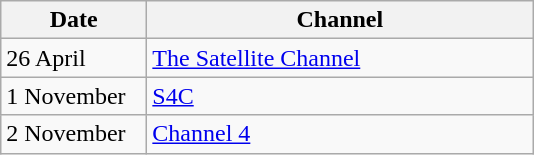<table class="wikitable">
<tr>
<th width=90>Date</th>
<th width=250>Channel</th>
</tr>
<tr>
<td>26 April</td>
<td><a href='#'>The Satellite Channel</a></td>
</tr>
<tr>
<td>1 November</td>
<td><a href='#'>S4C</a></td>
</tr>
<tr>
<td>2 November</td>
<td><a href='#'>Channel 4</a></td>
</tr>
</table>
